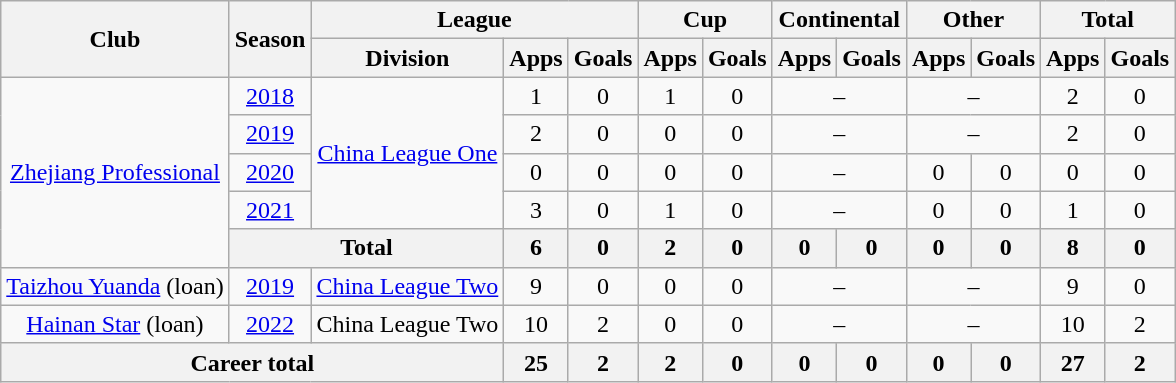<table class="wikitable" style="text-align: center">
<tr>
<th rowspan="2">Club</th>
<th rowspan="2">Season</th>
<th colspan="3">League</th>
<th colspan="2">Cup</th>
<th colspan="2">Continental</th>
<th colspan="2">Other</th>
<th colspan="2">Total</th>
</tr>
<tr>
<th>Division</th>
<th>Apps</th>
<th>Goals</th>
<th>Apps</th>
<th>Goals</th>
<th>Apps</th>
<th>Goals</th>
<th>Apps</th>
<th>Goals</th>
<th>Apps</th>
<th>Goals</th>
</tr>
<tr>
<td rowspan="5"><a href='#'>Zhejiang Professional</a></td>
<td><a href='#'>2018</a></td>
<td rowspan="4"><a href='#'>China League One</a></td>
<td>1</td>
<td>0</td>
<td>1</td>
<td>0</td>
<td colspan="2">–</td>
<td colspan="2">–</td>
<td>2</td>
<td>0</td>
</tr>
<tr>
<td><a href='#'>2019</a></td>
<td>2</td>
<td>0</td>
<td>0</td>
<td>0</td>
<td colspan="2">–</td>
<td colspan="2">–</td>
<td>2</td>
<td>0</td>
</tr>
<tr>
<td><a href='#'>2020</a></td>
<td>0</td>
<td>0</td>
<td>0</td>
<td>0</td>
<td colspan="2">–</td>
<td>0</td>
<td>0</td>
<td>0</td>
<td>0</td>
</tr>
<tr>
<td><a href='#'>2021</a></td>
<td>3</td>
<td>0</td>
<td>1</td>
<td>0</td>
<td colspan="2">–</td>
<td>0</td>
<td>0</td>
<td>1</td>
<td>0</td>
</tr>
<tr>
<th colspan=2>Total</th>
<th>6</th>
<th>0</th>
<th>2</th>
<th>0</th>
<th>0</th>
<th>0</th>
<th>0</th>
<th>0</th>
<th>8</th>
<th>0</th>
</tr>
<tr>
<td><a href='#'>Taizhou Yuanda</a> (loan)</td>
<td><a href='#'>2019</a></td>
<td><a href='#'>China League Two</a></td>
<td>9</td>
<td>0</td>
<td>0</td>
<td>0</td>
<td colspan="2">–</td>
<td colspan="2">–</td>
<td>9</td>
<td>0</td>
</tr>
<tr>
<td><a href='#'>Hainan Star</a> (loan)</td>
<td><a href='#'>2022</a></td>
<td>China League Two</td>
<td>10</td>
<td>2</td>
<td>0</td>
<td>0</td>
<td colspan="2">–</td>
<td colspan="2">–</td>
<td>10</td>
<td>2</td>
</tr>
<tr>
<th colspan=3>Career total</th>
<th>25</th>
<th>2</th>
<th>2</th>
<th>0</th>
<th>0</th>
<th>0</th>
<th>0</th>
<th>0</th>
<th>27</th>
<th>2</th>
</tr>
</table>
